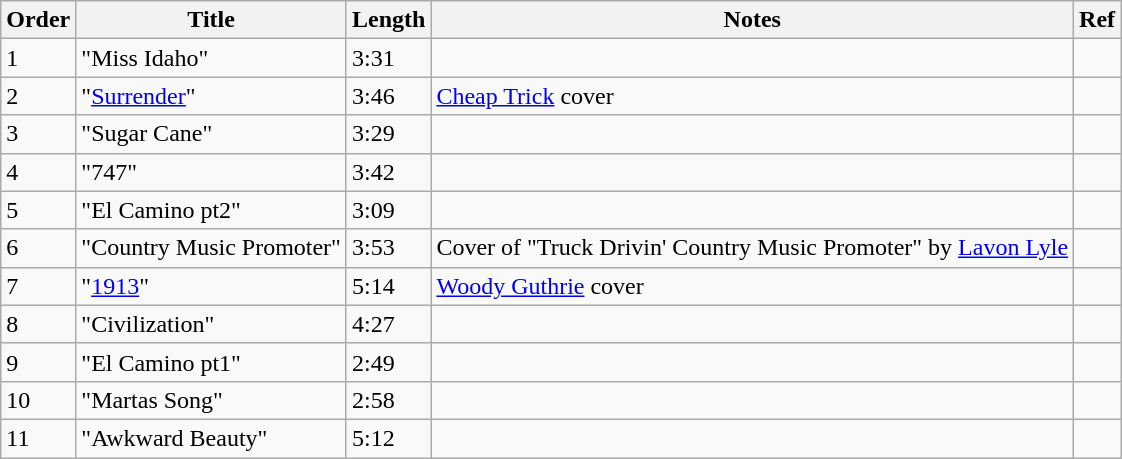<table class="wikitable">
<tr>
<th>Order</th>
<th>Title</th>
<th>Length</th>
<th>Notes</th>
<th>Ref</th>
</tr>
<tr>
<td>1</td>
<td>"Miss Idaho"</td>
<td>3:31</td>
<td></td>
<td></td>
</tr>
<tr>
<td>2</td>
<td>"<a href='#'>Surrender</a>"</td>
<td>3:46</td>
<td><a href='#'>Cheap Trick</a> cover</td>
<td></td>
</tr>
<tr>
<td>3</td>
<td>"Sugar Cane"</td>
<td>3:29</td>
<td></td>
<td></td>
</tr>
<tr>
<td>4</td>
<td>"747"</td>
<td>3:42</td>
<td></td>
<td></td>
</tr>
<tr>
<td>5</td>
<td>"El Camino pt2"</td>
<td>3:09</td>
<td></td>
<td></td>
</tr>
<tr>
<td>6</td>
<td>"Country Music Promoter"</td>
<td>3:53</td>
<td>Cover of "Truck Drivin' Country Music Promoter" by <a href='#'>Lavon Lyle</a></td>
<td></td>
</tr>
<tr>
<td>7</td>
<td>"<a href='#'>1913</a>"</td>
<td>5:14</td>
<td><a href='#'>Woody Guthrie</a> cover</td>
<td></td>
</tr>
<tr>
<td>8</td>
<td>"Civilization"</td>
<td>4:27</td>
<td></td>
<td></td>
</tr>
<tr>
<td>9</td>
<td>"El Camino pt1"</td>
<td>2:49</td>
<td></td>
<td></td>
</tr>
<tr>
<td>10</td>
<td>"Martas Song"</td>
<td>2:58</td>
<td></td>
<td></td>
</tr>
<tr>
<td>11</td>
<td>"Awkward Beauty"</td>
<td>5:12</td>
<td></td>
<td></td>
</tr>
</table>
